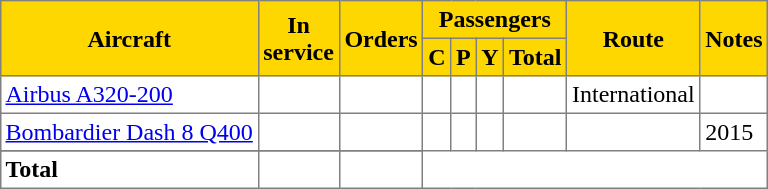<table class="toccolours" border="1" cellpadding="3" style="border-collapse:collapse; margin:1em auto;">
<tr bgcolor=gold>
<th rowspan="2"><span>Aircraft</span></th>
<th rowspan="2"><span>In<br> service</span></th>
<th rowspan="2"><span>Orders</span></th>
<th colspan="4"><span>Passengers</span></th>
<th rowspan="2"><span>Route</span></th>
<th rowspan="2"><span>Notes</span></th>
</tr>
<tr bgcolor=gold>
<th><abbr><span>C</span></abbr></th>
<th><abbr><span>P</span></abbr></th>
<th><abbr><span>Y</span></abbr></th>
<th><span>Total</span></th>
</tr>
<tr>
<td><a href='#'>Airbus A320-200</a></td>
<td></td>
<td></td>
<td></td>
<td></td>
<td></td>
<td></td>
<td>International</td>
<td></td>
</tr>
<tr>
<td><a href='#'>Bombardier Dash 8 Q400</a></td>
<td></td>
<td></td>
<td></td>
<td></td>
<td></td>
<td></td>
<td></td>
<td>2015</td>
</tr>
<tr>
</tr>
<tr>
<td><strong>Total</strong></td>
<td></td>
<td></td>
</tr>
</table>
